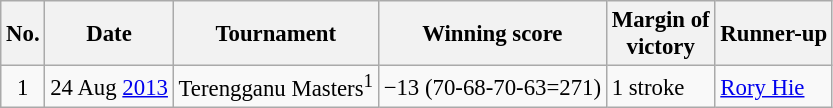<table class="wikitable" style="font-size:95%;">
<tr>
<th>No.</th>
<th>Date</th>
<th>Tournament</th>
<th>Winning score</th>
<th>Margin of<br>victory</th>
<th>Runner-up</th>
</tr>
<tr>
<td align=center>1</td>
<td align=right>24 Aug <a href='#'>2013</a></td>
<td>Terengganu Masters<sup>1</sup></td>
<td>−13 (70-68-70-63=271)</td>
<td>1 stroke</td>
<td> <a href='#'>Rory Hie</a></td>
</tr>
</table>
